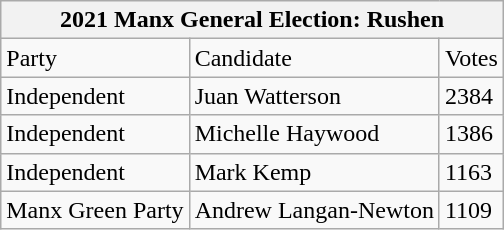<table class="wikitable">
<tr>
<th colspan="3">2021 Manx General Election: Rushen</th>
</tr>
<tr>
<td>Party</td>
<td>Candidate</td>
<td>Votes</td>
</tr>
<tr>
<td>Independent</td>
<td>Juan Watterson</td>
<td>2384</td>
</tr>
<tr>
<td>Independent</td>
<td>Michelle Haywood</td>
<td>1386</td>
</tr>
<tr>
<td>Independent</td>
<td>Mark Kemp</td>
<td>1163</td>
</tr>
<tr>
<td>Manx Green Party</td>
<td>Andrew Langan-Newton</td>
<td>1109</td>
</tr>
</table>
